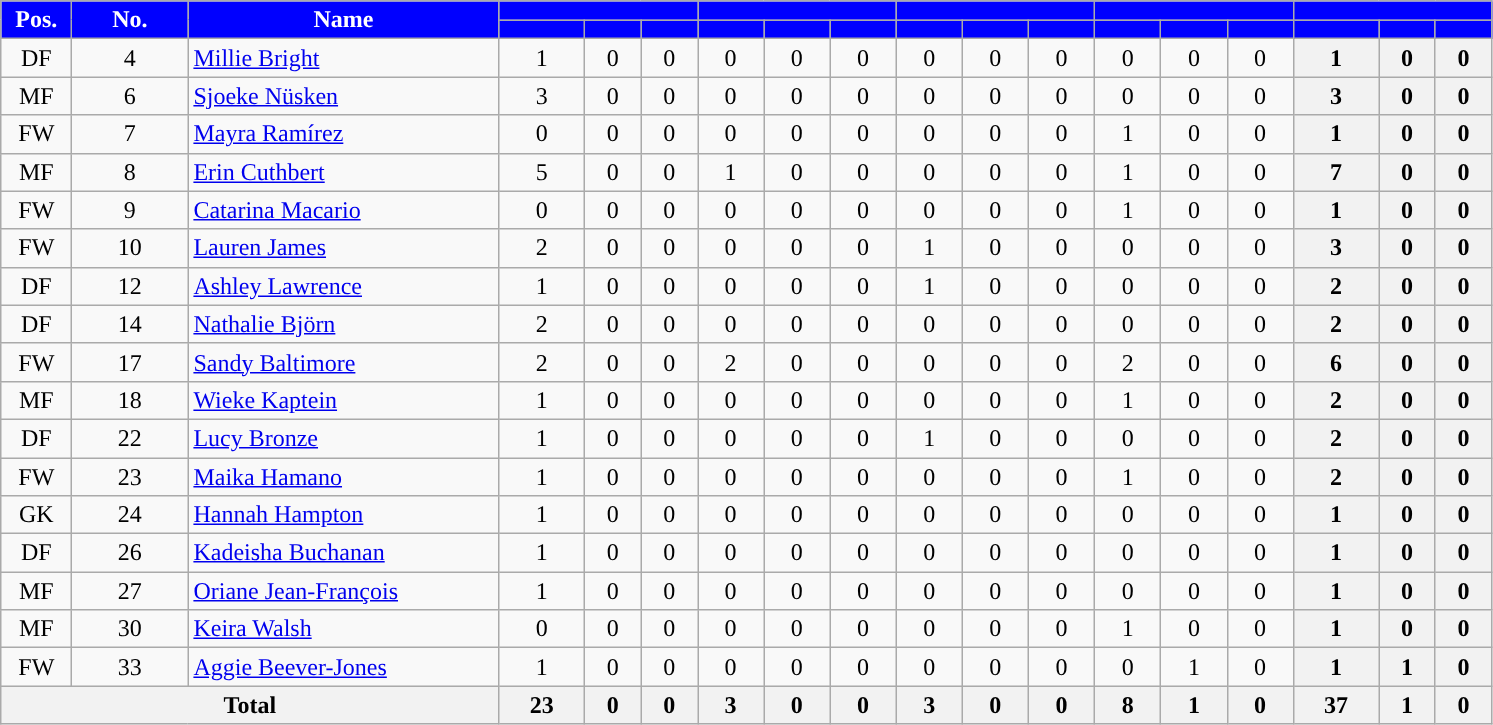<table class="wikitable" style="text-align:center; font-size:100%; ">
<tr>
<th style="background:#00f; color:white; text-align:center; width:40px" rowspan="2">Pos.</th>
<th style="background:#00f; color:white; text-align:center; width:70px" rowspan="2">No.</th>
<th style="background:#00f; color:white; text-align:center; width:200px" rowspan="2">Name</th>
<th style="background:#00f; color:white; text-align:center; width:125px" colspan="3"></th>
<th style="background:#00f; color:white; text-align:center; width:125px" colspan="3"></th>
<th style="background:#00f; color:white; text-align:center; width:125px" colspan="3"></th>
<th style="background:#00f; color:white; text-align:center; width:125px" colspan="3"></th>
<th style="background:#00f; color:white; text-align:center; width:125px" colspan="3"></th>
</tr>
<tr>
<th style="background:#00f; color:white; text-align:center;" width:50px;"></th>
<th style="background:#00f; color:white; text-align:center;" width:50px;"></th>
<th style="background:#00f; color:white; text-align:center;" width:50px;"></th>
<th style="background:#00f; color:white; text-align:center;" width:50px;"></th>
<th style="background:#00f; color:white; text-align:center;" width:50px;"></th>
<th style="background:#00f; color:white; text-align:center;" width:50px;"></th>
<th style="background:#00f; color:white; text-align:center;" width:50px;"></th>
<th style="background:#00f; color:white; text-align:center;" width:50px;"></th>
<th style="background:#00f; color:white; text-align:center;" width:50px;"></th>
<th style="background:#00f; color:white; text-align:center;" width:50px;"></th>
<th style="background:#00f; color:white; text-align:center;" width:50px;"></th>
<th style="background:#00f; color:white; text-align:center;" width:50px;"></th>
<th style="background:#00f; color:white; text-align:center;" width:50px;"></th>
<th style="background:#00f; color:white; text-align:center;" width:50px;"></th>
<th style="background:#00f; color:white; text-align:center;" width:50px;"></th>
</tr>
<tr>
<td>DF</td>
<td>4</td>
<td align="left"> <a href='#'>Millie Bright</a></td>
<td>1</td>
<td>0</td>
<td>0</td>
<td>0</td>
<td>0</td>
<td>0</td>
<td>0</td>
<td>0</td>
<td>0</td>
<td>0</td>
<td>0</td>
<td>0</td>
<th>1</th>
<th>0</th>
<th>0</th>
</tr>
<tr>
<td>MF</td>
<td>6</td>
<td align="left"> <a href='#'>Sjoeke Nüsken</a></td>
<td>3</td>
<td>0</td>
<td>0</td>
<td>0</td>
<td>0</td>
<td>0</td>
<td>0</td>
<td>0</td>
<td>0</td>
<td>0</td>
<td>0</td>
<td>0</td>
<th>3</th>
<th>0</th>
<th>0</th>
</tr>
<tr>
<td>FW</td>
<td>7</td>
<td align="left"> <a href='#'>Mayra Ramírez</a></td>
<td>0</td>
<td>0</td>
<td>0</td>
<td>0</td>
<td>0</td>
<td>0</td>
<td>0</td>
<td>0</td>
<td>0</td>
<td>1</td>
<td>0</td>
<td>0</td>
<th>1</th>
<th>0</th>
<th>0</th>
</tr>
<tr>
<td>MF</td>
<td>8</td>
<td align="left"> <a href='#'>Erin Cuthbert</a></td>
<td>5</td>
<td>0</td>
<td>0</td>
<td>1</td>
<td>0</td>
<td>0</td>
<td>0</td>
<td>0</td>
<td>0</td>
<td>1</td>
<td>0</td>
<td>0</td>
<th>7</th>
<th>0</th>
<th>0</th>
</tr>
<tr>
<td>FW</td>
<td>9</td>
<td align="left"> <a href='#'>Catarina Macario</a></td>
<td>0</td>
<td>0</td>
<td>0</td>
<td>0</td>
<td>0</td>
<td>0</td>
<td>0</td>
<td>0</td>
<td>0</td>
<td>1</td>
<td>0</td>
<td>0</td>
<th>1</th>
<th>0</th>
<th>0</th>
</tr>
<tr>
<td>FW</td>
<td>10</td>
<td align="left"> <a href='#'>Lauren James</a></td>
<td>2</td>
<td>0</td>
<td>0</td>
<td>0</td>
<td>0</td>
<td>0</td>
<td>1</td>
<td>0</td>
<td>0</td>
<td>0</td>
<td>0</td>
<td>0</td>
<th>3</th>
<th>0</th>
<th>0</th>
</tr>
<tr>
<td>DF</td>
<td>12</td>
<td align="left"> <a href='#'>Ashley Lawrence</a></td>
<td>1</td>
<td>0</td>
<td>0</td>
<td>0</td>
<td>0</td>
<td>0</td>
<td>1</td>
<td>0</td>
<td>0</td>
<td>0</td>
<td>0</td>
<td>0</td>
<th>2</th>
<th>0</th>
<th>0</th>
</tr>
<tr>
<td>DF</td>
<td>14</td>
<td align="left"> <a href='#'>Nathalie Björn</a></td>
<td>2</td>
<td>0</td>
<td>0</td>
<td>0</td>
<td>0</td>
<td>0</td>
<td>0</td>
<td>0</td>
<td>0</td>
<td>0</td>
<td>0</td>
<td>0</td>
<th>2</th>
<th>0</th>
<th>0</th>
</tr>
<tr>
<td>FW</td>
<td>17</td>
<td align="left"> <a href='#'>Sandy Baltimore</a></td>
<td>2</td>
<td>0</td>
<td>0</td>
<td>2</td>
<td>0</td>
<td>0</td>
<td>0</td>
<td>0</td>
<td>0</td>
<td>2</td>
<td>0</td>
<td>0</td>
<th>6</th>
<th>0</th>
<th>0</th>
</tr>
<tr>
<td>MF</td>
<td>18</td>
<td align="left"> <a href='#'>Wieke Kaptein</a></td>
<td>1</td>
<td>0</td>
<td>0</td>
<td>0</td>
<td>0</td>
<td>0</td>
<td>0</td>
<td>0</td>
<td>0</td>
<td>1</td>
<td>0</td>
<td>0</td>
<th>2</th>
<th>0</th>
<th>0</th>
</tr>
<tr>
<td>DF</td>
<td>22</td>
<td align="left"> <a href='#'>Lucy Bronze</a></td>
<td>1</td>
<td>0</td>
<td>0</td>
<td>0</td>
<td>0</td>
<td>0</td>
<td>1</td>
<td>0</td>
<td>0</td>
<td>0</td>
<td>0</td>
<td>0</td>
<th>2</th>
<th>0</th>
<th>0</th>
</tr>
<tr>
<td>FW</td>
<td>23</td>
<td align="left"> <a href='#'>Maika Hamano</a></td>
<td>1</td>
<td>0</td>
<td>0</td>
<td>0</td>
<td>0</td>
<td>0</td>
<td>0</td>
<td>0</td>
<td>0</td>
<td>1</td>
<td>0</td>
<td>0</td>
<th>2</th>
<th>0</th>
<th>0</th>
</tr>
<tr>
<td>GK</td>
<td>24</td>
<td align="left"> <a href='#'>Hannah Hampton</a></td>
<td>1</td>
<td>0</td>
<td>0</td>
<td>0</td>
<td>0</td>
<td>0</td>
<td>0</td>
<td>0</td>
<td>0</td>
<td>0</td>
<td>0</td>
<td>0</td>
<th>1</th>
<th>0</th>
<th>0</th>
</tr>
<tr>
<td>DF</td>
<td>26</td>
<td align="left"> <a href='#'>Kadeisha Buchanan</a></td>
<td>1</td>
<td>0</td>
<td>0</td>
<td>0</td>
<td>0</td>
<td>0</td>
<td>0</td>
<td>0</td>
<td>0</td>
<td>0</td>
<td>0</td>
<td>0</td>
<th>1</th>
<th>0</th>
<th>0</th>
</tr>
<tr>
<td>MF</td>
<td>27</td>
<td align="left"> <a href='#'>Oriane Jean-François</a></td>
<td>1</td>
<td>0</td>
<td>0</td>
<td>0</td>
<td>0</td>
<td>0</td>
<td>0</td>
<td>0</td>
<td>0</td>
<td>0</td>
<td>0</td>
<td>0</td>
<th>1</th>
<th>0</th>
<th>0</th>
</tr>
<tr>
<td>MF</td>
<td>30</td>
<td align="left"> <a href='#'>Keira Walsh</a></td>
<td>0</td>
<td>0</td>
<td>0</td>
<td>0</td>
<td>0</td>
<td>0</td>
<td>0</td>
<td>0</td>
<td>0</td>
<td>1</td>
<td>0</td>
<td>0</td>
<th>1</th>
<th>0</th>
<th>0</th>
</tr>
<tr>
<td>FW</td>
<td>33</td>
<td align="left"> <a href='#'>Aggie Beever-Jones</a></td>
<td>1</td>
<td>0</td>
<td>0</td>
<td>0</td>
<td>0</td>
<td>0</td>
<td>0</td>
<td>0</td>
<td>0</td>
<td>0</td>
<td>1</td>
<td>0</td>
<th>1</th>
<th>1</th>
<th>0</th>
</tr>
<tr>
<th colspan="3">Total</th>
<th>23</th>
<th>0</th>
<th>0</th>
<th>3</th>
<th>0</th>
<th>0</th>
<th>3</th>
<th>0</th>
<th>0</th>
<th>8</th>
<th>1</th>
<th>0</th>
<th>37</th>
<th>1</th>
<th>0</th>
</tr>
</table>
